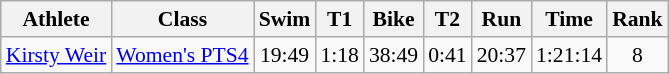<table class="wikitable" style="font-size:90%">
<tr>
<th>Athlete</th>
<th>Class</th>
<th>Swim</th>
<th>T1</th>
<th>Bike</th>
<th>T2</th>
<th>Run</th>
<th>Time</th>
<th>Rank</th>
</tr>
<tr align="center">
<td align="left"><a href='#'>Kirsty Weir</a></td>
<td rowspan="2" align="left"><a href='#'>Women's PTS4</a></td>
<td>19:49</td>
<td>1:18</td>
<td>38:49</td>
<td>0:41</td>
<td>20:37</td>
<td>1:21:14</td>
<td>8</td>
</tr>
</table>
